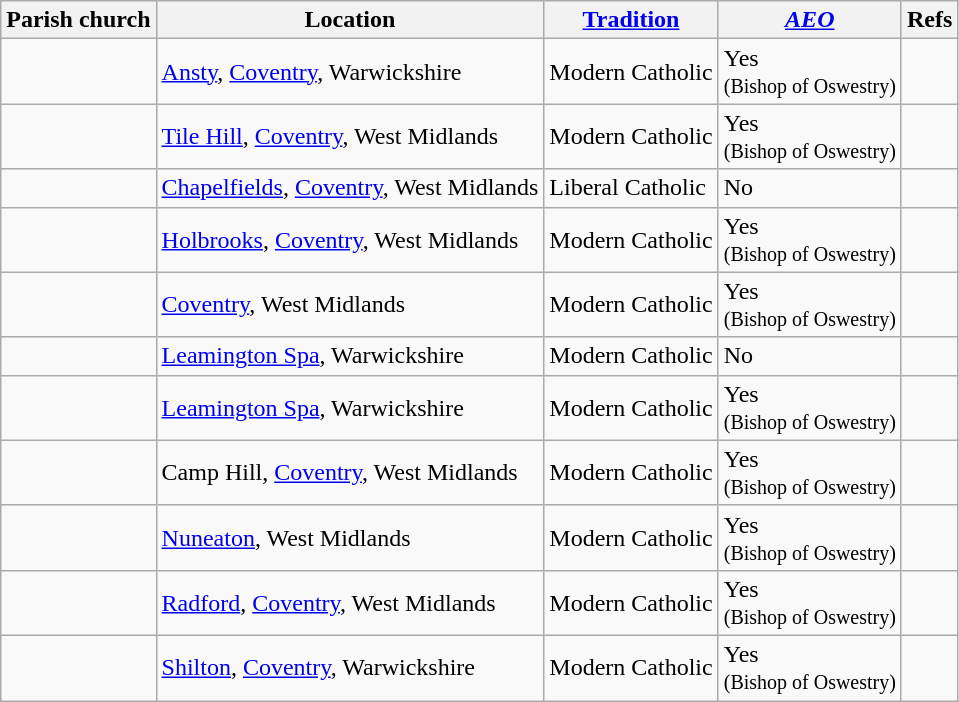<table class="wikitable sortable">
<tr>
<th>Parish church</th>
<th>Location</th>
<th><a href='#'>Tradition</a></th>
<th><em><a href='#'>AEO</a></em></th>
<th>Refs</th>
</tr>
<tr>
<td></td>
<td><a href='#'>Ansty</a>, <a href='#'>Coventry</a>, Warwickshire</td>
<td>Modern Catholic</td>
<td>Yes <br> <small>(Bishop of Oswestry)</small></td>
<td></td>
</tr>
<tr>
<td></td>
<td><a href='#'>Tile Hill</a>, <a href='#'>Coventry</a>, West Midlands</td>
<td>Modern Catholic</td>
<td>Yes <br> <small>(Bishop of Oswestry)</small></td>
<td></td>
</tr>
<tr>
<td></td>
<td><a href='#'>Chapelfields</a>, <a href='#'>Coventry</a>, West Midlands</td>
<td>Liberal Catholic</td>
<td>No</td>
<td></td>
</tr>
<tr>
<td></td>
<td><a href='#'>Holbrooks</a>, <a href='#'>Coventry</a>, West Midlands</td>
<td>Modern Catholic</td>
<td>Yes <br> <small>(Bishop of Oswestry)</small></td>
<td></td>
</tr>
<tr>
<td></td>
<td><a href='#'>Coventry</a>, West Midlands</td>
<td>Modern Catholic</td>
<td>Yes <br> <small>(Bishop of Oswestry)</small></td>
<td></td>
</tr>
<tr>
<td></td>
<td><a href='#'>Leamington Spa</a>, Warwickshire</td>
<td>Modern Catholic</td>
<td>No</td>
<td></td>
</tr>
<tr>
<td></td>
<td><a href='#'>Leamington Spa</a>, Warwickshire</td>
<td>Modern Catholic</td>
<td>Yes <br> <small>(Bishop of Oswestry)</small></td>
<td></td>
</tr>
<tr>
<td></td>
<td>Camp Hill, <a href='#'>Coventry</a>, West Midlands</td>
<td>Modern Catholic</td>
<td>Yes <br> <small>(Bishop of Oswestry)</small></td>
<td></td>
</tr>
<tr>
<td></td>
<td><a href='#'>Nuneaton</a>, West Midlands</td>
<td>Modern Catholic</td>
<td>Yes <br> <small>(Bishop of Oswestry)</small></td>
<td></td>
</tr>
<tr>
<td></td>
<td><a href='#'>Radford</a>, <a href='#'>Coventry</a>, West Midlands</td>
<td>Modern Catholic</td>
<td>Yes <br> <small>(Bishop of Oswestry)</small></td>
<td></td>
</tr>
<tr>
<td></td>
<td><a href='#'>Shilton</a>, <a href='#'>Coventry</a>, Warwickshire</td>
<td>Modern Catholic</td>
<td>Yes <br> <small>(Bishop of Oswestry)</small></td>
<td></td>
</tr>
</table>
